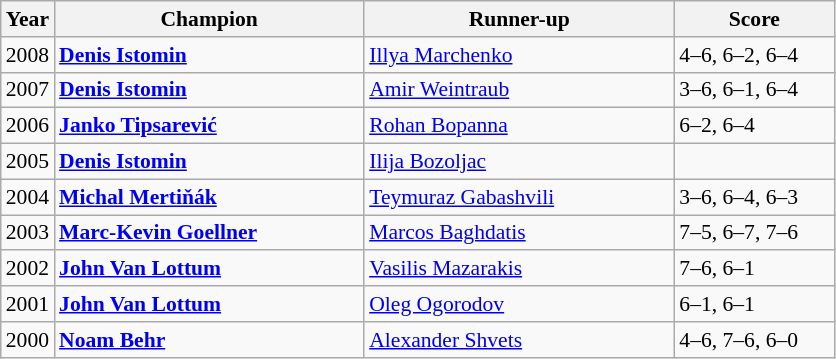<table class="wikitable" style="font-size:90%">
<tr>
<th>Year</th>
<th width="200">Champion</th>
<th width="200">Runner-up</th>
<th width="100">Score</th>
</tr>
<tr>
<td>2008</td>
<td> <strong><a href='#'>Denis Istomin</a></strong></td>
<td> <a href='#'>Illya Marchenko</a></td>
<td>4–6, 6–2, 6–4</td>
</tr>
<tr>
<td>2007</td>
<td> <strong><a href='#'>Denis Istomin</a></strong></td>
<td> <a href='#'>Amir Weintraub</a></td>
<td>3–6, 6–1, 6–4</td>
</tr>
<tr>
<td>2006</td>
<td> <strong><a href='#'>Janko Tipsarević</a></strong></td>
<td> <a href='#'>Rohan Bopanna</a></td>
<td>6–2, 6–4</td>
</tr>
<tr>
<td>2005</td>
<td> <strong><a href='#'>Denis Istomin</a></strong></td>
<td> <a href='#'>Ilija Bozoljac</a></td>
<td></td>
</tr>
<tr>
<td>2004</td>
<td> <strong><a href='#'>Michal Mertiňák</a></strong></td>
<td> <a href='#'>Teymuraz Gabashvili</a></td>
<td>3–6, 6–4, 6–3</td>
</tr>
<tr>
<td>2003</td>
<td> <strong><a href='#'>Marc-Kevin Goellner</a></strong></td>
<td> <a href='#'>Marcos Baghdatis</a></td>
<td>7–5, 6–7, 7–6</td>
</tr>
<tr>
<td>2002</td>
<td> <strong><a href='#'>John Van Lottum</a></strong></td>
<td> <a href='#'>Vasilis Mazarakis</a></td>
<td>7–6, 6–1</td>
</tr>
<tr>
<td>2001</td>
<td> <strong><a href='#'>John Van Lottum</a></strong></td>
<td> <a href='#'>Oleg Ogorodov</a></td>
<td>6–1, 6–1</td>
</tr>
<tr>
<td>2000</td>
<td> <strong><a href='#'>Noam Behr</a></strong></td>
<td> <a href='#'>Alexander Shvets</a></td>
<td>4–6, 7–6, 6–0</td>
</tr>
</table>
